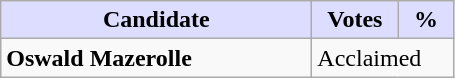<table class="wikitable">
<tr>
<th style="background:#ddf; width:200px;">Candidate</th>
<th style="background:#ddf; width:50px;">Votes</th>
<th style="background:#ddf; width:30px;">%</th>
</tr>
<tr>
<td><strong>Oswald Mazerolle</strong></td>
<td colspan="2">Acclaimed</td>
</tr>
</table>
